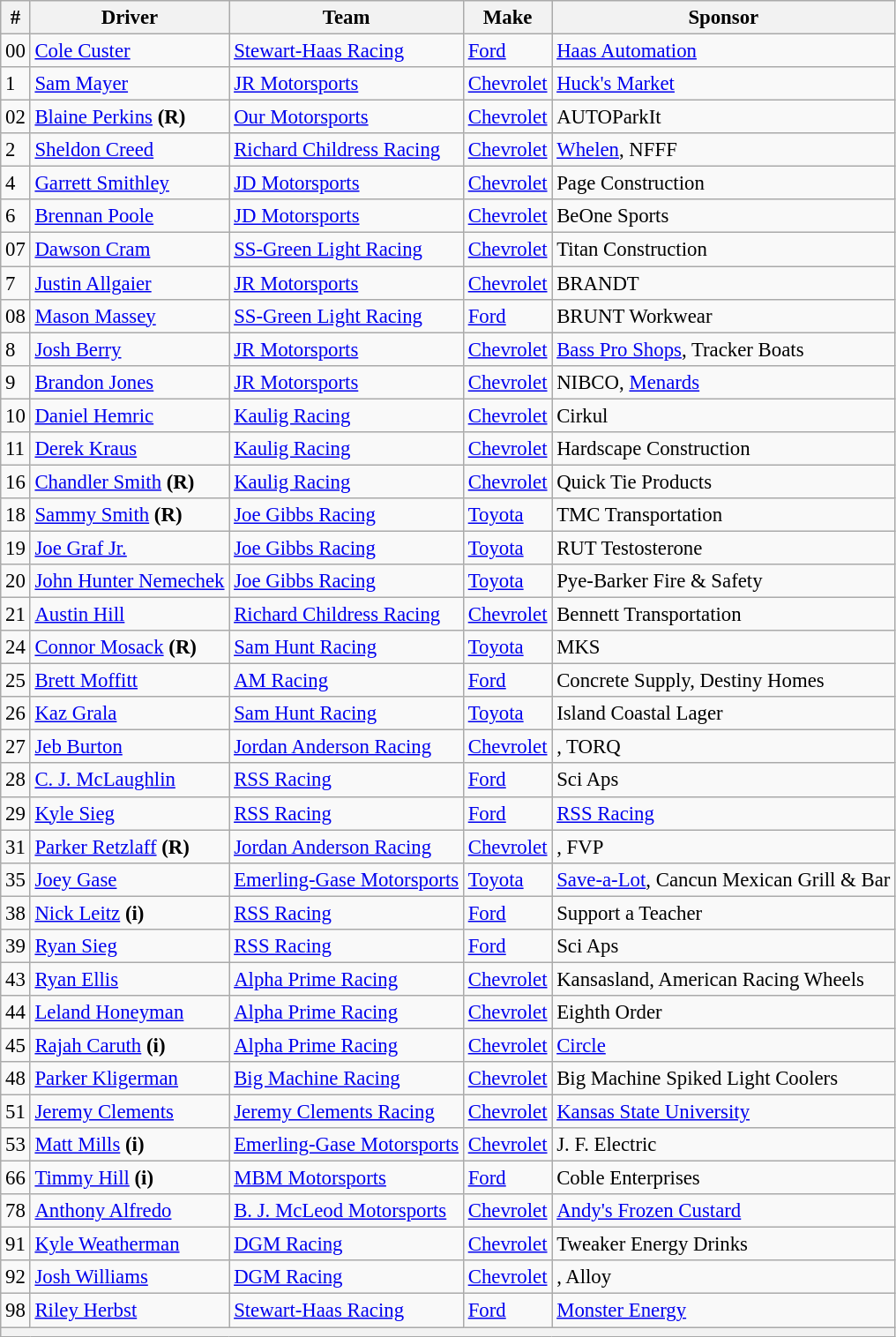<table class="wikitable" style="font-size: 95%;">
<tr>
<th>#</th>
<th>Driver</th>
<th>Team</th>
<th>Make</th>
<th>Sponsor</th>
</tr>
<tr>
<td>00</td>
<td><a href='#'>Cole Custer</a></td>
<td><a href='#'>Stewart-Haas Racing</a></td>
<td><a href='#'>Ford</a></td>
<td><a href='#'>Haas Automation</a></td>
</tr>
<tr>
<td>1</td>
<td><a href='#'>Sam Mayer</a></td>
<td><a href='#'>JR Motorsports</a></td>
<td><a href='#'>Chevrolet</a></td>
<td><a href='#'>Huck's Market</a></td>
</tr>
<tr>
<td>02</td>
<td><a href='#'>Blaine Perkins</a> <strong>(R)</strong></td>
<td><a href='#'>Our Motorsports</a></td>
<td><a href='#'>Chevrolet</a></td>
<td>AUTOParkIt</td>
</tr>
<tr>
<td>2</td>
<td><a href='#'>Sheldon Creed</a></td>
<td><a href='#'>Richard Childress Racing</a></td>
<td><a href='#'>Chevrolet</a></td>
<td><a href='#'>Whelen</a>, NFFF</td>
</tr>
<tr>
<td>4</td>
<td><a href='#'>Garrett Smithley</a></td>
<td><a href='#'>JD Motorsports</a></td>
<td><a href='#'>Chevrolet</a></td>
<td>Page Construction</td>
</tr>
<tr>
<td>6</td>
<td><a href='#'>Brennan Poole</a></td>
<td><a href='#'>JD Motorsports</a></td>
<td><a href='#'>Chevrolet</a></td>
<td>BeOne Sports</td>
</tr>
<tr>
<td>07</td>
<td><a href='#'>Dawson Cram</a></td>
<td><a href='#'>SS-Green Light Racing</a></td>
<td><a href='#'>Chevrolet</a></td>
<td>Titan Construction</td>
</tr>
<tr>
<td>7</td>
<td><a href='#'>Justin Allgaier</a></td>
<td><a href='#'>JR Motorsports</a></td>
<td><a href='#'>Chevrolet</a></td>
<td>BRANDT</td>
</tr>
<tr>
<td>08</td>
<td><a href='#'>Mason Massey</a></td>
<td><a href='#'>SS-Green Light Racing</a></td>
<td><a href='#'>Ford</a></td>
<td>BRUNT Workwear</td>
</tr>
<tr>
<td>8</td>
<td><a href='#'>Josh Berry</a></td>
<td><a href='#'>JR Motorsports</a></td>
<td><a href='#'>Chevrolet</a></td>
<td><a href='#'>Bass Pro Shops</a>, Tracker Boats</td>
</tr>
<tr>
<td>9</td>
<td><a href='#'>Brandon Jones</a></td>
<td><a href='#'>JR Motorsports</a></td>
<td><a href='#'>Chevrolet</a></td>
<td>NIBCO, <a href='#'>Menards</a></td>
</tr>
<tr>
<td>10</td>
<td><a href='#'>Daniel Hemric</a></td>
<td><a href='#'>Kaulig Racing</a></td>
<td><a href='#'>Chevrolet</a></td>
<td>Cirkul</td>
</tr>
<tr>
<td>11</td>
<td><a href='#'>Derek Kraus</a></td>
<td><a href='#'>Kaulig Racing</a></td>
<td><a href='#'>Chevrolet</a></td>
<td>Hardscape Construction</td>
</tr>
<tr>
<td>16</td>
<td nowrap=""><a href='#'>Chandler Smith</a> <strong>(R)</strong></td>
<td><a href='#'>Kaulig Racing</a></td>
<td><a href='#'>Chevrolet</a></td>
<td>Quick Tie Products</td>
</tr>
<tr>
<td>18</td>
<td><a href='#'>Sammy Smith</a> <strong>(R)</strong></td>
<td><a href='#'>Joe Gibbs Racing</a></td>
<td><a href='#'>Toyota</a></td>
<td>TMC Transportation</td>
</tr>
<tr>
<td>19</td>
<td><a href='#'>Joe Graf Jr.</a></td>
<td><a href='#'>Joe Gibbs Racing</a></td>
<td><a href='#'>Toyota</a></td>
<td>RUT Testosterone</td>
</tr>
<tr>
<td>20</td>
<td nowrap><a href='#'>John Hunter Nemechek</a></td>
<td><a href='#'>Joe Gibbs Racing</a></td>
<td><a href='#'>Toyota</a></td>
<td>Pye-Barker Fire & Safety</td>
</tr>
<tr>
<td>21</td>
<td><a href='#'>Austin Hill</a></td>
<td><a href='#'>Richard Childress Racing</a></td>
<td><a href='#'>Chevrolet</a></td>
<td>Bennett Transportation</td>
</tr>
<tr>
<td>24</td>
<td><a href='#'>Connor Mosack</a> <strong>(R)</strong></td>
<td><a href='#'>Sam Hunt Racing</a></td>
<td><a href='#'>Toyota</a></td>
<td>MKS</td>
</tr>
<tr>
<td>25</td>
<td><a href='#'>Brett Moffitt</a></td>
<td><a href='#'>AM Racing</a></td>
<td><a href='#'>Ford</a></td>
<td>Concrete Supply, Destiny Homes</td>
</tr>
<tr>
<td>26</td>
<td><a href='#'>Kaz Grala</a></td>
<td><a href='#'>Sam Hunt Racing</a></td>
<td><a href='#'>Toyota</a></td>
<td>Island Coastal Lager</td>
</tr>
<tr>
<td>27</td>
<td><a href='#'>Jeb Burton</a></td>
<td nowrap=""><a href='#'>Jordan Anderson Racing</a></td>
<td><a href='#'>Chevrolet</a></td>
<td>, TORQ</td>
</tr>
<tr>
<td>28</td>
<td><a href='#'>C. J. McLaughlin</a></td>
<td nowrap=""><a href='#'>RSS Racing</a></td>
<td><a href='#'>Ford</a></td>
<td>Sci Aps</td>
</tr>
<tr>
<td>29</td>
<td><a href='#'>Kyle Sieg</a></td>
<td><a href='#'>RSS Racing</a></td>
<td><a href='#'>Ford</a></td>
<td><a href='#'>RSS Racing</a></td>
</tr>
<tr>
<td>31</td>
<td><a href='#'>Parker Retzlaff</a> <strong>(R)</strong></td>
<td><a href='#'>Jordan Anderson Racing</a></td>
<td><a href='#'>Chevrolet</a></td>
<td>, FVP</td>
</tr>
<tr>
<td>35</td>
<td><a href='#'>Joey Gase</a></td>
<td nowrap><a href='#'>Emerling-Gase Motorsports</a></td>
<td><a href='#'>Toyota</a></td>
<td><a href='#'>Save-a-Lot</a>, Cancun Mexican Grill & Bar</td>
</tr>
<tr>
<td>38</td>
<td><a href='#'>Nick Leitz</a> <strong>(i)</strong></td>
<td><a href='#'>RSS Racing</a></td>
<td><a href='#'>Ford</a></td>
<td>Support a Teacher</td>
</tr>
<tr>
<td>39</td>
<td><a href='#'>Ryan Sieg</a></td>
<td><a href='#'>RSS Racing</a></td>
<td><a href='#'>Ford</a></td>
<td>Sci Aps</td>
</tr>
<tr>
<td>43</td>
<td><a href='#'>Ryan Ellis</a></td>
<td><a href='#'>Alpha Prime Racing</a></td>
<td><a href='#'>Chevrolet</a></td>
<td>Kansasland, American Racing Wheels</td>
</tr>
<tr>
<td>44</td>
<td><a href='#'>Leland Honeyman</a></td>
<td><a href='#'>Alpha Prime Racing</a></td>
<td><a href='#'>Chevrolet</a></td>
<td>Eighth Order</td>
</tr>
<tr>
<td>45</td>
<td><a href='#'>Rajah Caruth</a> <strong>(i)</strong></td>
<td><a href='#'>Alpha Prime Racing</a></td>
<td><a href='#'>Chevrolet</a></td>
<td><a href='#'>Circle</a></td>
</tr>
<tr>
<td>48</td>
<td><a href='#'>Parker Kligerman</a></td>
<td><a href='#'>Big Machine Racing</a></td>
<td><a href='#'>Chevrolet</a></td>
<td nowrap>Big Machine Spiked Light Coolers</td>
</tr>
<tr>
<td>51</td>
<td><a href='#'>Jeremy Clements</a></td>
<td><a href='#'>Jeremy Clements Racing</a></td>
<td><a href='#'>Chevrolet</a></td>
<td><a href='#'>Kansas State University</a></td>
</tr>
<tr>
<td>53</td>
<td><a href='#'>Matt Mills</a> <strong>(i)</strong></td>
<td><a href='#'>Emerling-Gase Motorsports</a></td>
<td><a href='#'>Chevrolet</a></td>
<td>J. F. Electric</td>
</tr>
<tr>
<td>66</td>
<td><a href='#'>Timmy Hill</a> <strong>(i)</strong></td>
<td><a href='#'>MBM Motorsports</a></td>
<td><a href='#'>Ford</a></td>
<td>Coble Enterprises</td>
</tr>
<tr>
<td>78</td>
<td><a href='#'>Anthony Alfredo</a></td>
<td><a href='#'>B. J. McLeod Motorsports</a></td>
<td><a href='#'>Chevrolet</a></td>
<td><a href='#'>Andy's Frozen Custard</a></td>
</tr>
<tr>
<td>91</td>
<td><a href='#'>Kyle Weatherman</a></td>
<td><a href='#'>DGM Racing</a></td>
<td><a href='#'>Chevrolet</a></td>
<td>Tweaker Energy Drinks</td>
</tr>
<tr>
<td>92</td>
<td><a href='#'>Josh Williams</a></td>
<td><a href='#'>DGM Racing</a></td>
<td><a href='#'>Chevrolet</a></td>
<td>, Alloy</td>
</tr>
<tr>
<td>98</td>
<td><a href='#'>Riley Herbst</a></td>
<td><a href='#'>Stewart-Haas Racing</a></td>
<td><a href='#'>Ford</a></td>
<td><a href='#'>Monster Energy</a></td>
</tr>
<tr>
<th colspan="5"></th>
</tr>
</table>
